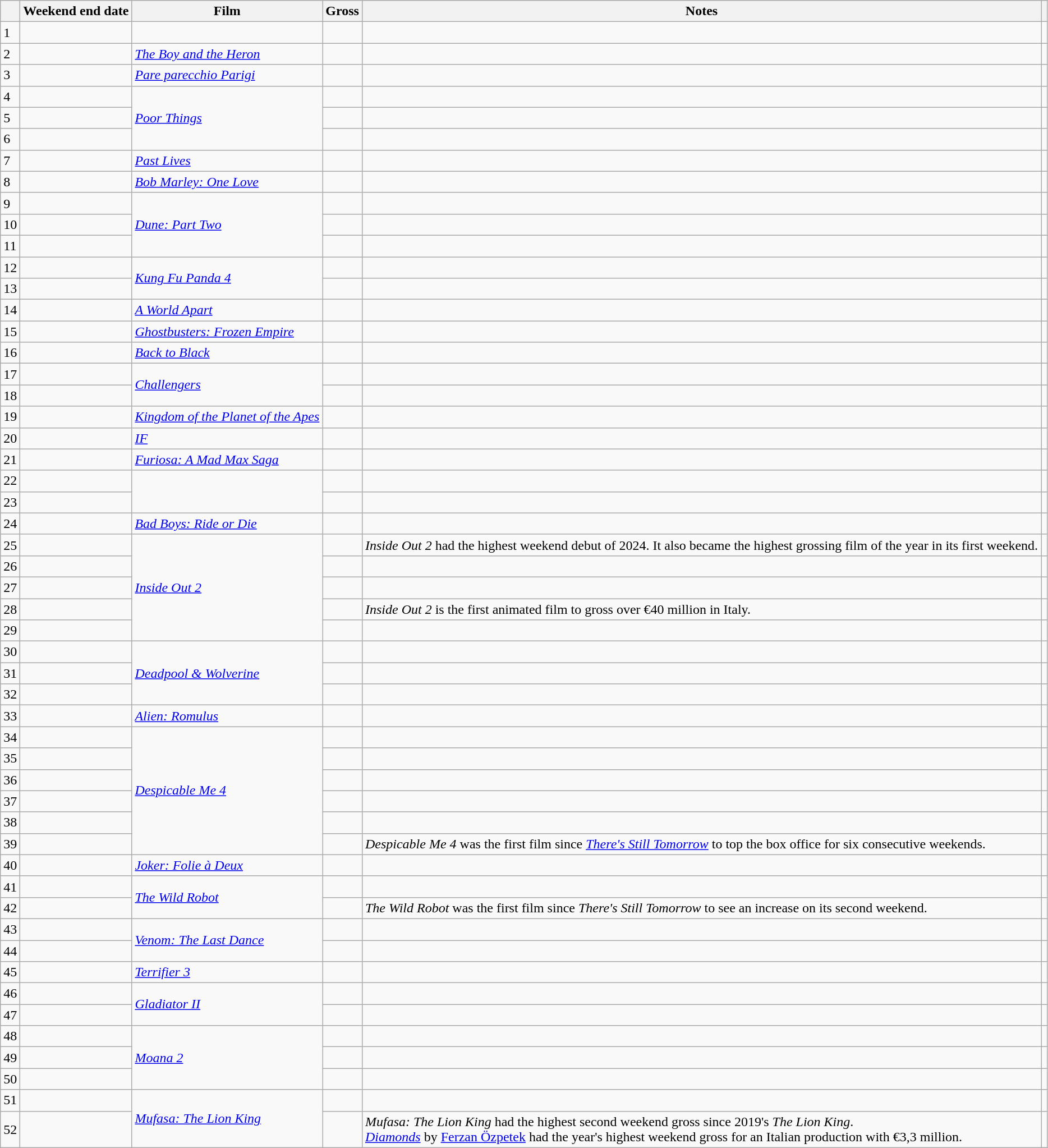<table class="wikitable sortable">
<tr>
<th></th>
<th>Weekend end date</th>
<th>Film</th>
<th>Gross</th>
<th class="unsortable">Notes</th>
<th class="unsortable"></th>
</tr>
<tr>
<td>1</td>
<td></td>
<td></td>
<td></td>
<td></td>
<td></td>
</tr>
<tr>
<td>2</td>
<td></td>
<td><em><a href='#'>The Boy and the Heron</a></em></td>
<td></td>
<td></td>
<td></td>
</tr>
<tr>
<td>3</td>
<td></td>
<td><em><a href='#'>Pare parecchio Parigi</a></em></td>
<td></td>
<td></td>
<td></td>
</tr>
<tr>
<td>4</td>
<td></td>
<td rowspan="3"><em><a href='#'>Poor Things</a></em></td>
<td></td>
<td></td>
<td></td>
</tr>
<tr>
<td>5</td>
<td></td>
<td></td>
<td></td>
<td></td>
</tr>
<tr>
<td>6</td>
<td></td>
<td></td>
<td></td>
<td></td>
</tr>
<tr>
<td>7</td>
<td></td>
<td><em><a href='#'>Past Lives</a></em></td>
<td></td>
<td></td>
<td></td>
</tr>
<tr>
<td>8</td>
<td></td>
<td><em><a href='#'>Bob Marley: One Love</a></em></td>
<td></td>
<td></td>
<td></td>
</tr>
<tr>
<td>9</td>
<td></td>
<td rowspan="3"><em><a href='#'>Dune: Part Two</a></em></td>
<td></td>
<td></td>
<td></td>
</tr>
<tr>
<td>10</td>
<td></td>
<td></td>
<td></td>
<td></td>
</tr>
<tr>
<td>11</td>
<td></td>
<td></td>
<td></td>
<td></td>
</tr>
<tr>
<td>12</td>
<td></td>
<td rowspan="2"><em><a href='#'>Kung Fu Panda 4</a></em></td>
<td></td>
<td></td>
<td></td>
</tr>
<tr>
<td>13</td>
<td></td>
<td></td>
<td></td>
<td></td>
</tr>
<tr>
<td>14</td>
<td></td>
<td><em><a href='#'>A World Apart</a></em></td>
<td></td>
<td></td>
<td></td>
</tr>
<tr>
<td>15</td>
<td></td>
<td><em><a href='#'>Ghostbusters: Frozen Empire</a></em></td>
<td></td>
<td></td>
<td></td>
</tr>
<tr>
<td>16</td>
<td></td>
<td><em><a href='#'>Back to Black</a></em></td>
<td></td>
<td></td>
<td></td>
</tr>
<tr>
<td>17</td>
<td></td>
<td rowspan="2"><em><a href='#'>Challengers</a></em></td>
<td></td>
<td></td>
<td></td>
</tr>
<tr>
<td>18</td>
<td></td>
<td></td>
<td></td>
<td></td>
</tr>
<tr>
<td>19</td>
<td></td>
<td><em><a href='#'>Kingdom of the Planet of the Apes</a></em></td>
<td></td>
<td></td>
<td></td>
</tr>
<tr>
<td>20</td>
<td></td>
<td><em><a href='#'>IF</a></em></td>
<td></td>
<td></td>
<td></td>
</tr>
<tr>
<td>21</td>
<td></td>
<td><em><a href='#'>Furiosa: A Mad Max Saga</a></em></td>
<td></td>
<td></td>
<td></td>
</tr>
<tr>
<td>22</td>
<td></td>
<td rowspan="2"></td>
<td></td>
<td></td>
<td></td>
</tr>
<tr>
<td>23</td>
<td></td>
<td></td>
<td></td>
<td></td>
</tr>
<tr>
<td>24</td>
<td></td>
<td><em><a href='#'>Bad Boys: Ride or Die</a></em></td>
<td></td>
<td></td>
<td></td>
</tr>
<tr>
<td>25</td>
<td></td>
<td rowspan="5"><em><a href='#'>Inside Out 2</a></em></td>
<td></td>
<td><em>Inside Out 2</em> had the highest weekend debut of 2024. It also became the highest grossing film of the year in its first weekend.</td>
<td></td>
</tr>
<tr>
<td>26</td>
<td></td>
<td></td>
<td></td>
<td></td>
</tr>
<tr>
<td>27</td>
<td></td>
<td></td>
<td></td>
<td></td>
</tr>
<tr>
<td>28</td>
<td></td>
<td></td>
<td><em>Inside Out 2</em> is the first animated film to gross over €40 million in Italy.</td>
<td></td>
</tr>
<tr>
<td>29</td>
<td></td>
<td></td>
<td></td>
<td></td>
</tr>
<tr>
<td>30</td>
<td></td>
<td rowspan="3"><em><a href='#'>Deadpool & Wolverine</a></em></td>
<td></td>
<td></td>
<td></td>
</tr>
<tr>
<td>31</td>
<td></td>
<td></td>
<td></td>
<td></td>
</tr>
<tr>
<td>32</td>
<td></td>
<td></td>
<td></td>
<td></td>
</tr>
<tr>
<td>33</td>
<td></td>
<td><em><a href='#'>Alien: Romulus</a></em></td>
<td></td>
<td></td>
<td></td>
</tr>
<tr>
<td>34</td>
<td></td>
<td rowspan="6"><em><a href='#'>Despicable Me 4</a></em></td>
<td></td>
<td></td>
<td></td>
</tr>
<tr>
<td>35</td>
<td></td>
<td></td>
<td></td>
<td></td>
</tr>
<tr>
<td>36</td>
<td></td>
<td></td>
<td></td>
<td></td>
</tr>
<tr>
<td>37</td>
<td></td>
<td></td>
<td></td>
<td></td>
</tr>
<tr>
<td>38</td>
<td></td>
<td></td>
<td></td>
<td></td>
</tr>
<tr>
<td>39</td>
<td></td>
<td></td>
<td><em>Despicable Me 4</em> was the first film since <em><a href='#'>There's Still Tomorrow</a></em> to top the box office for six consecutive weekends.</td>
<td></td>
</tr>
<tr>
<td>40</td>
<td></td>
<td><em><a href='#'>Joker: Folie à Deux</a></em></td>
<td></td>
<td></td>
<td></td>
</tr>
<tr>
<td>41</td>
<td></td>
<td rowspan="2"><em><a href='#'>The Wild Robot</a></em></td>
<td></td>
<td></td>
<td></td>
</tr>
<tr>
<td>42</td>
<td></td>
<td></td>
<td><em>The Wild Robot</em> was the first film since <em>There's Still Tomorrow</em> to see an increase on its second weekend.</td>
<td></td>
</tr>
<tr>
<td>43</td>
<td></td>
<td rowspan="2"><em><a href='#'>Venom: The Last Dance</a></em></td>
<td></td>
<td></td>
<td></td>
</tr>
<tr>
<td>44</td>
<td></td>
<td></td>
<td></td>
<td></td>
</tr>
<tr>
<td>45</td>
<td></td>
<td><em><a href='#'>Terrifier 3</a></em></td>
<td></td>
<td></td>
<td></td>
</tr>
<tr>
<td>46</td>
<td></td>
<td rowspan="2"><em><a href='#'>Gladiator II</a></em></td>
<td></td>
<td></td>
<td></td>
</tr>
<tr>
<td>47</td>
<td></td>
<td></td>
<td></td>
<td></td>
</tr>
<tr>
<td>48</td>
<td></td>
<td rowspan="3"><em><a href='#'>Moana 2</a></em></td>
<td></td>
<td></td>
<td></td>
</tr>
<tr>
<td>49</td>
<td></td>
<td></td>
<td></td>
<td></td>
</tr>
<tr>
<td>50</td>
<td></td>
<td></td>
<td></td>
<td></td>
</tr>
<tr>
<td>51</td>
<td></td>
<td rowspan="2"><em><a href='#'>Mufasa: The Lion King</a></em></td>
<td></td>
<td></td>
<td></td>
</tr>
<tr>
<td>52</td>
<td></td>
<td></td>
<td><em>Mufasa: The Lion King</em> had the highest second weekend gross since 2019's <em>The Lion King</em>.<br><em><a href='#'>Diamonds</a></em> by <a href='#'>Ferzan Özpetek</a> had the year's highest weekend gross for an Italian production with €3,3 million.</td>
<td></td>
</tr>
</table>
